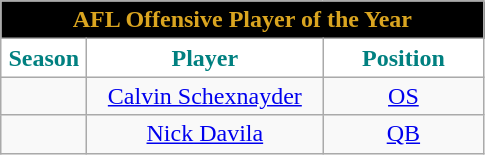<table class="wikitable sortable" style="text-align:center">
<tr>
<td colspan="4" style="background:#000; color:#DAA520;"><strong>AFL Offensive Player of the Year</strong></td>
</tr>
<tr>
<th style="width:50px; background:white; color:teal;">Season</th>
<th style="width:150px; background:white; color:teal;">Player</th>
<th style="width:100px; background:white; color:teal;">Position</th>
</tr>
<tr>
<td></td>
<td><a href='#'>Calvin Schexnayder</a></td>
<td><a href='#'>OS</a></td>
</tr>
<tr>
<td></td>
<td><a href='#'>Nick Davila</a></td>
<td><a href='#'>QB</a></td>
</tr>
</table>
